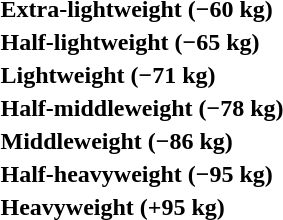<table>
<tr>
<th rowspan=2 style="text-align:left;">Extra-lightweight (−60 kg)</th>
<td rowspan=2></td>
<td rowspan=2></td>
<td></td>
</tr>
<tr>
<td></td>
</tr>
<tr>
<th rowspan=2 style="text-align:left;">Half-lightweight (−65 kg)</th>
<td rowspan=2></td>
<td rowspan=2></td>
<td></td>
</tr>
<tr>
<td></td>
</tr>
<tr>
<th rowspan=2 style="text-align:left;">Lightweight (−71 kg)</th>
<td rowspan=2></td>
<td rowspan=2></td>
<td></td>
</tr>
<tr>
<td></td>
</tr>
<tr>
<th rowspan=2 style="text-align:left;">Half-middleweight (−78 kg)</th>
<td rowspan=2></td>
<td rowspan=2></td>
<td></td>
</tr>
<tr>
<td></td>
</tr>
<tr>
<th rowspan=2 style="text-align:left;">Middleweight (−86 kg)</th>
<td rowspan=2></td>
<td rowspan=2></td>
<td></td>
</tr>
<tr>
<td></td>
</tr>
<tr>
<th rowspan=2 style="text-align:left;">Half-heavyweight (−95 kg)</th>
<td rowspan=2></td>
<td rowspan=2></td>
<td></td>
</tr>
<tr>
<td></td>
</tr>
<tr>
<th rowspan=2 style="text-align:left;">Heavyweight (+95 kg)</th>
<td rowspan=2></td>
<td rowspan=2></td>
<td></td>
</tr>
<tr>
<td></td>
</tr>
</table>
